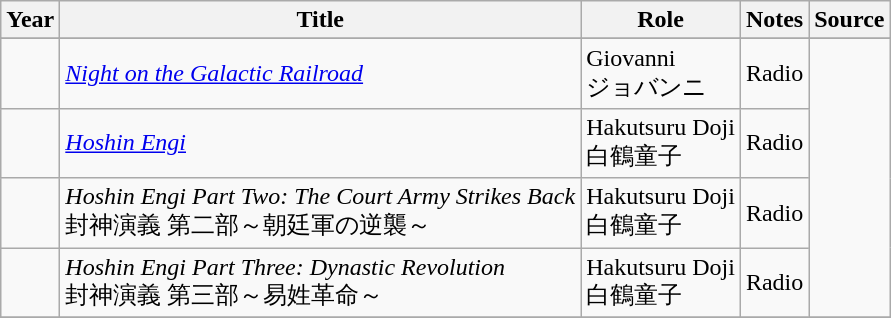<table class="wikitable sortable plainrowheaders">
<tr>
<th>Year</th>
<th>Title</th>
<th>Role</th>
<th class="unsortable">Notes</th>
<th class="unsortable">Source</th>
</tr>
<tr>
</tr>
<tr>
<td></td>
<td><em><a href='#'>Night on the Galactic Railroad</a></em></td>
<td>Giovanni<br>ジョバンニ</td>
<td>Radio<br></td>
<td rowspan="4"></td>
</tr>
<tr>
<td></td>
<td><em><a href='#'>Hoshin Engi</a></em></td>
<td>Hakutsuru Doji<br>白鶴童子</td>
<td>Radio<br></td>
</tr>
<tr>
<td></td>
<td><em>Hoshin Engi Part Two: The Court Army Strikes Back</em><br>封神演義 第二部～朝廷軍の逆襲～</td>
<td>Hakutsuru Doji<br>白鶴童子</td>
<td>Radio<br></td>
</tr>
<tr>
<td></td>
<td><em>Hoshin Engi Part Three: Dynastic Revolution</em><br>封神演義 第三部～易姓革命～</td>
<td>Hakutsuru Doji<br>白鶴童子</td>
<td>Radio<br></td>
</tr>
<tr>
</tr>
</table>
